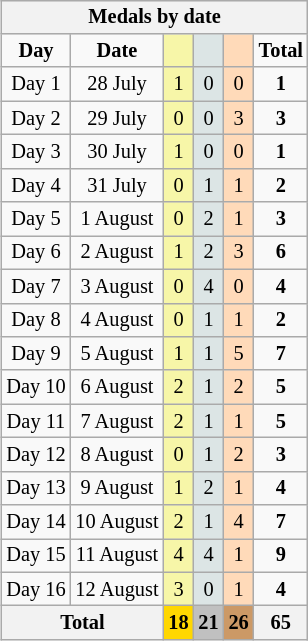<table class=wikitable style="font-size:85%; float:right;">
<tr bgcolor=efefef>
<th colspan=7>Medals by date</th>
</tr>
<tr align=center>
<td><strong>Day</strong></td>
<td><strong>Date</strong></td>
<td bgcolor=#f7f6a8></td>
<td bgcolor=#dce5e5></td>
<td bgcolor=#ffdab9></td>
<td><strong>Total</strong></td>
</tr>
<tr align=center>
<td>Day 1</td>
<td>28 July</td>
<td bgcolor=F7F6A8>1</td>
<td bgcolor=DCE5E5>0</td>
<td bgcolor=FFDAB9>0</td>
<td><strong>1</strong></td>
</tr>
<tr align=center>
<td>Day 2</td>
<td>29 July</td>
<td bgcolor=F7F6A8>0</td>
<td bgcolor=DCE5E5>0</td>
<td bgcolor=FFDAB9>3</td>
<td><strong>3</strong></td>
</tr>
<tr align=center>
<td>Day 3</td>
<td>30 July</td>
<td bgcolor=F7F6A8>1</td>
<td bgcolor=DCE5E5>0</td>
<td bgcolor=FFDAB9>0</td>
<td><strong>1</strong></td>
</tr>
<tr align=center>
<td>Day 4</td>
<td>31 July</td>
<td bgcolor=F7F6A8>0</td>
<td bgcolor=DCE5E5>1</td>
<td bgcolor=FFDAB9>1</td>
<td><strong>2</strong></td>
</tr>
<tr align=center>
<td>Day 5</td>
<td>1 August</td>
<td bgcolor=F7F6A8>0</td>
<td bgcolor=DCE5E5>2</td>
<td bgcolor=FFDAB9>1</td>
<td><strong>3</strong></td>
</tr>
<tr align=center>
<td>Day 6</td>
<td>2 August</td>
<td bgcolor=F7F6A8>1</td>
<td bgcolor=DCE5E5>2</td>
<td bgcolor=FFDAB9>3</td>
<td><strong>6</strong></td>
</tr>
<tr align=center>
<td>Day 7</td>
<td>3 August</td>
<td bgcolor=F7F6A8>0</td>
<td bgcolor=DCE5E5>4</td>
<td bgcolor=FFDAB9>0</td>
<td><strong>4</strong></td>
</tr>
<tr align=center>
<td>Day 8</td>
<td>4 August</td>
<td bgcolor=F7F6A8>0</td>
<td bgcolor=DCE5E5>1</td>
<td bgcolor=FFDAB9>1</td>
<td><strong>2</strong></td>
</tr>
<tr align=center>
<td>Day 9</td>
<td>5 August</td>
<td bgcolor=F7F6A8>1</td>
<td bgcolor=DCE5E5>1</td>
<td bgcolor=FFDAB9>5</td>
<td><strong>7</strong></td>
</tr>
<tr align=center>
<td>Day 10</td>
<td>6 August</td>
<td bgcolor=F7F6A8>2</td>
<td bgcolor=DCE5E5>1</td>
<td bgcolor=FFDAB9>2</td>
<td><strong>5</strong></td>
</tr>
<tr align=center>
<td>Day 11</td>
<td>7 August</td>
<td bgcolor=F7F6A8>2</td>
<td bgcolor=DCE5E5>1</td>
<td bgcolor=FFDAB9>1</td>
<td><strong>5</strong></td>
</tr>
<tr align=center>
<td>Day 12</td>
<td>8 August</td>
<td bgcolor=F7F6A8>0</td>
<td bgcolor=DCE5E5>1</td>
<td bgcolor=FFDAB9>2</td>
<td><strong>3</strong></td>
</tr>
<tr align=center>
<td>Day 13</td>
<td>9 August</td>
<td bgcolor=F7F6A8>1</td>
<td bgcolor=DCE5E5>2</td>
<td bgcolor=FFDAB9>1</td>
<td><strong>4</strong></td>
</tr>
<tr align=center>
<td>Day 14</td>
<td>10 August</td>
<td bgcolor=F7F6A8>2</td>
<td bgcolor=DCE5E5>1</td>
<td bgcolor=FFDAB9>4</td>
<td><strong>7</strong></td>
</tr>
<tr align=center>
<td>Day 15</td>
<td>11 August</td>
<td bgcolor=F7F6A8>4</td>
<td bgcolor=DCE5E5>4</td>
<td bgcolor=FFDAB9>1</td>
<td><strong>9</strong></td>
</tr>
<tr align=center>
<td>Day 16</td>
<td>12 August</td>
<td bgcolor=F7F6A8>3</td>
<td bgcolor=DCE5E5>0</td>
<td bgcolor=FFDAB9>1</td>
<td><strong>4</strong></td>
</tr>
<tr>
<th colspan=2>Total</th>
<th style="background:gold">18</th>
<th style="background:silver">21</th>
<th style="background:#c96">26</th>
<th>65</th>
</tr>
</table>
